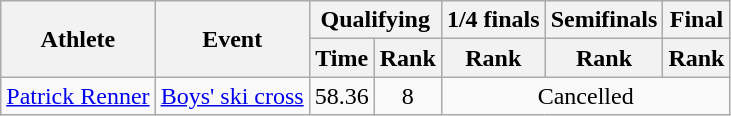<table class="wikitable">
<tr>
<th rowspan="2">Athlete</th>
<th rowspan="2">Event</th>
<th colspan="2">Qualifying</th>
<th colspan="1">1/4 finals</th>
<th colspan="1">Semifinals</th>
<th colspan="1">Final</th>
</tr>
<tr>
<th>Time</th>
<th>Rank</th>
<th>Rank</th>
<th>Rank</th>
<th>Rank</th>
</tr>
<tr>
<td><a href='#'>Patrick Renner</a></td>
<td><a href='#'>Boys' ski cross</a></td>
<td align="center">58.36</td>
<td align="center">8</td>
<td align="center" colspan=3>Cancelled</td>
</tr>
</table>
